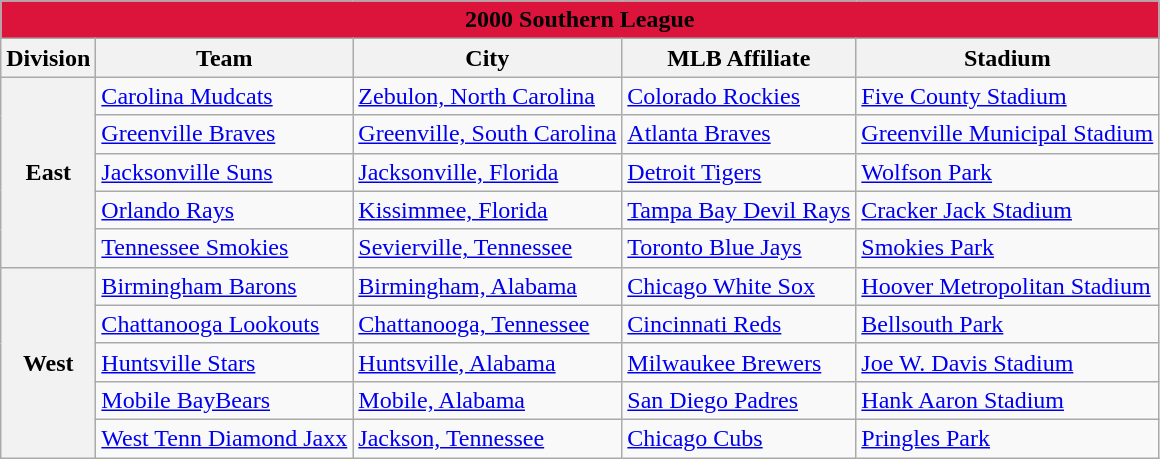<table class="wikitable" style="width:auto">
<tr>
<td bgcolor="#DC143C" align="center" colspan="7"><strong><span>2000 Southern League</span></strong></td>
</tr>
<tr>
<th>Division</th>
<th>Team</th>
<th>City</th>
<th>MLB Affiliate</th>
<th>Stadium</th>
</tr>
<tr>
<th rowspan="5">East</th>
<td><a href='#'>Carolina Mudcats</a></td>
<td><a href='#'>Zebulon, North Carolina</a></td>
<td><a href='#'>Colorado Rockies</a></td>
<td><a href='#'>Five County Stadium</a></td>
</tr>
<tr>
<td><a href='#'>Greenville Braves</a></td>
<td><a href='#'>Greenville, South Carolina</a></td>
<td><a href='#'>Atlanta Braves</a></td>
<td><a href='#'>Greenville Municipal Stadium</a></td>
</tr>
<tr>
<td><a href='#'>Jacksonville Suns</a></td>
<td><a href='#'>Jacksonville, Florida</a></td>
<td><a href='#'>Detroit Tigers</a></td>
<td><a href='#'>Wolfson Park</a></td>
</tr>
<tr>
<td><a href='#'>Orlando Rays</a></td>
<td><a href='#'>Kissimmee, Florida</a></td>
<td><a href='#'>Tampa Bay Devil Rays</a></td>
<td><a href='#'>Cracker Jack Stadium</a></td>
</tr>
<tr>
<td><a href='#'>Tennessee Smokies</a></td>
<td><a href='#'>Sevierville, Tennessee</a></td>
<td><a href='#'>Toronto Blue Jays</a></td>
<td><a href='#'>Smokies Park</a></td>
</tr>
<tr>
<th rowspan="5">West</th>
<td><a href='#'>Birmingham Barons</a></td>
<td><a href='#'>Birmingham, Alabama</a></td>
<td><a href='#'>Chicago White Sox</a></td>
<td><a href='#'>Hoover Metropolitan Stadium</a></td>
</tr>
<tr>
<td><a href='#'>Chattanooga Lookouts</a></td>
<td><a href='#'>Chattanooga, Tennessee</a></td>
<td><a href='#'>Cincinnati Reds</a></td>
<td><a href='#'>Bellsouth Park</a></td>
</tr>
<tr>
<td><a href='#'>Huntsville Stars</a></td>
<td><a href='#'>Huntsville, Alabama</a></td>
<td><a href='#'>Milwaukee Brewers</a></td>
<td><a href='#'>Joe W. Davis Stadium</a></td>
</tr>
<tr>
<td><a href='#'>Mobile BayBears</a></td>
<td><a href='#'>Mobile, Alabama</a></td>
<td><a href='#'>San Diego Padres</a></td>
<td><a href='#'>Hank Aaron Stadium</a></td>
</tr>
<tr>
<td><a href='#'>West Tenn Diamond Jaxx</a></td>
<td><a href='#'>Jackson, Tennessee</a></td>
<td><a href='#'>Chicago Cubs</a></td>
<td><a href='#'>Pringles Park</a></td>
</tr>
</table>
